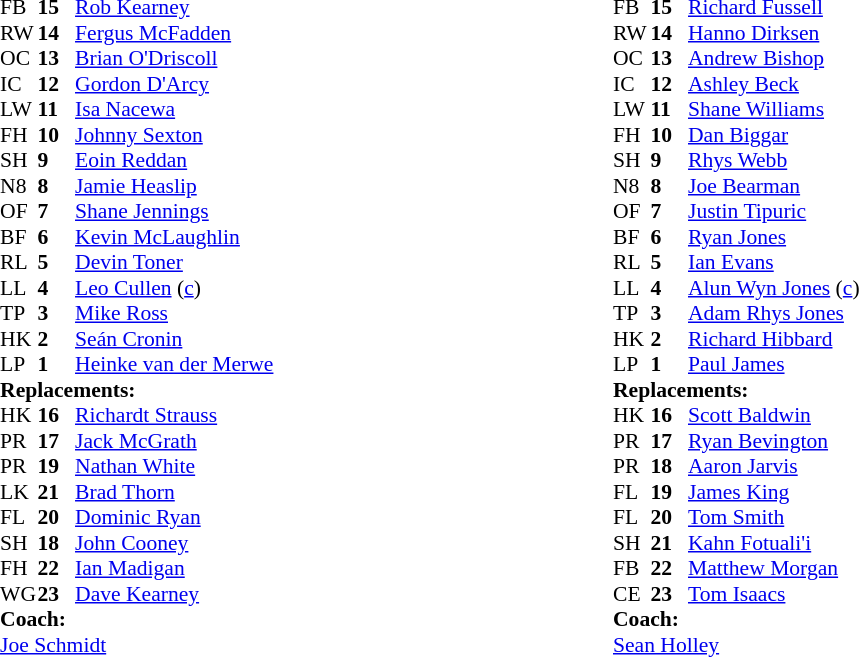<table width="100%">
<tr>
<td valign="top" width="50%"><br><table style="font-size: 90%" cellspacing="0" cellpadding="0"  align="center">
<tr>
<th width="25"></th>
<th width="25"></th>
</tr>
<tr>
<td>FB</td>
<td><strong>15</strong></td>
<td> <a href='#'>Rob Kearney</a></td>
</tr>
<tr>
<td>RW</td>
<td><strong>14</strong></td>
<td> <a href='#'>Fergus McFadden</a></td>
</tr>
<tr>
<td>OC</td>
<td><strong>13</strong></td>
<td> <a href='#'>Brian O'Driscoll</a></td>
</tr>
<tr>
<td>IC</td>
<td><strong>12</strong></td>
<td> <a href='#'>Gordon D'Arcy</a></td>
</tr>
<tr>
<td>LW</td>
<td><strong>11</strong></td>
<td> <a href='#'>Isa Nacewa</a></td>
</tr>
<tr>
<td>FH</td>
<td><strong>10</strong></td>
<td> <a href='#'>Johnny Sexton</a></td>
</tr>
<tr>
<td>SH</td>
<td><strong>9</strong></td>
<td> <a href='#'>Eoin Reddan</a></td>
</tr>
<tr>
<td>N8</td>
<td><strong>8</strong></td>
<td> <a href='#'>Jamie Heaslip</a></td>
</tr>
<tr>
<td>OF</td>
<td><strong>7</strong></td>
<td> <a href='#'>Shane Jennings</a></td>
</tr>
<tr>
<td>BF</td>
<td><strong>6</strong></td>
<td> <a href='#'>Kevin McLaughlin</a></td>
</tr>
<tr>
<td>RL</td>
<td><strong>5</strong></td>
<td> <a href='#'>Devin Toner</a></td>
</tr>
<tr>
<td>LL</td>
<td><strong>4</strong></td>
<td> <a href='#'>Leo Cullen</a> (<a href='#'>c</a>)</td>
</tr>
<tr>
<td>TP</td>
<td><strong>3</strong></td>
<td> <a href='#'>Mike Ross</a></td>
</tr>
<tr>
<td>HK</td>
<td><strong>2</strong></td>
<td> <a href='#'>Seán Cronin</a></td>
</tr>
<tr>
<td>LP</td>
<td><strong>1</strong></td>
<td> <a href='#'>Heinke van der Merwe</a></td>
</tr>
<tr>
<td colspan=3><strong>Replacements:</strong></td>
</tr>
<tr>
<td>HK</td>
<td><strong>16</strong></td>
<td> <a href='#'>Richardt Strauss</a></td>
</tr>
<tr>
<td>PR</td>
<td><strong>17</strong></td>
<td> <a href='#'>Jack McGrath</a></td>
</tr>
<tr>
<td>PR</td>
<td><strong>19</strong></td>
<td> <a href='#'>Nathan White</a></td>
</tr>
<tr>
<td>LK</td>
<td><strong>21</strong></td>
<td> <a href='#'>Brad Thorn</a></td>
</tr>
<tr>
<td>FL</td>
<td><strong>20</strong></td>
<td> <a href='#'>Dominic Ryan</a></td>
</tr>
<tr>
<td>SH</td>
<td><strong>18</strong></td>
<td> <a href='#'>John Cooney</a></td>
</tr>
<tr>
<td>FH</td>
<td><strong>22</strong></td>
<td> <a href='#'>Ian Madigan</a></td>
</tr>
<tr>
<td>WG</td>
<td><strong>23</strong></td>
<td> <a href='#'>Dave Kearney</a></td>
</tr>
<tr>
<td colspan="3"><strong>Coach:</strong></td>
</tr>
<tr>
<td colspan="4"> <a href='#'>Joe Schmidt</a></td>
</tr>
</table>
</td>
<td valign="top" width="50%"><br><table style="font-size: 90%" cellspacing="0" cellpadding="0">
<tr>
<th width="25"></th>
<th width="25"></th>
</tr>
<tr>
<td>FB</td>
<td><strong>15</strong></td>
<td> <a href='#'>Richard Fussell</a></td>
</tr>
<tr>
<td>RW</td>
<td><strong>14</strong></td>
<td> <a href='#'>Hanno Dirksen</a></td>
</tr>
<tr>
<td>OC</td>
<td><strong>13</strong></td>
<td> <a href='#'>Andrew Bishop</a></td>
</tr>
<tr>
<td>IC</td>
<td><strong>12</strong></td>
<td> <a href='#'>Ashley Beck</a></td>
</tr>
<tr>
<td>LW</td>
<td><strong>11</strong></td>
<td> <a href='#'>Shane Williams</a></td>
</tr>
<tr>
<td>FH</td>
<td><strong>10</strong></td>
<td> <a href='#'>Dan Biggar</a></td>
</tr>
<tr>
<td>SH</td>
<td><strong>9</strong></td>
<td> <a href='#'>Rhys Webb</a></td>
</tr>
<tr>
<td>N8</td>
<td><strong>8</strong></td>
<td> <a href='#'>Joe Bearman</a></td>
</tr>
<tr>
<td>OF</td>
<td><strong>7</strong></td>
<td> <a href='#'>Justin Tipuric</a></td>
</tr>
<tr>
<td>BF</td>
<td><strong>6</strong></td>
<td> <a href='#'>Ryan Jones</a></td>
</tr>
<tr>
<td>RL</td>
<td><strong>5</strong></td>
<td> <a href='#'>Ian Evans</a></td>
</tr>
<tr>
<td>LL</td>
<td><strong>4</strong></td>
<td> <a href='#'>Alun Wyn Jones</a> (<a href='#'>c</a>)</td>
</tr>
<tr>
<td>TP</td>
<td><strong>3</strong></td>
<td> <a href='#'>Adam Rhys Jones</a></td>
</tr>
<tr>
<td>HK</td>
<td><strong>2</strong></td>
<td> <a href='#'>Richard Hibbard</a></td>
</tr>
<tr>
<td>LP</td>
<td><strong>1</strong></td>
<td> <a href='#'>Paul James</a></td>
</tr>
<tr>
<td colspan=3><strong>Replacements:</strong></td>
</tr>
<tr>
<td>HK</td>
<td><strong>16</strong></td>
<td> <a href='#'>Scott Baldwin</a></td>
</tr>
<tr>
<td>PR</td>
<td><strong>17</strong></td>
<td> <a href='#'>Ryan Bevington</a></td>
</tr>
<tr>
<td>PR</td>
<td><strong>18</strong></td>
<td> <a href='#'>Aaron Jarvis</a></td>
</tr>
<tr>
<td>FL</td>
<td><strong>19</strong></td>
<td> <a href='#'>James King</a></td>
</tr>
<tr>
<td>FL</td>
<td><strong>20</strong></td>
<td> <a href='#'>Tom Smith</a></td>
</tr>
<tr>
<td>SH</td>
<td><strong>21</strong></td>
<td> <a href='#'>Kahn Fotuali'i</a></td>
</tr>
<tr>
<td>FB</td>
<td><strong>22</strong></td>
<td> <a href='#'>Matthew Morgan</a></td>
</tr>
<tr>
<td>CE</td>
<td><strong>23</strong></td>
<td> <a href='#'>Tom Isaacs</a></td>
</tr>
<tr>
<td colspan=3><strong>Coach:</strong></td>
</tr>
<tr>
<td colspan="4"><a href='#'>Sean Holley</a></td>
</tr>
</table>
</td>
</tr>
</table>
